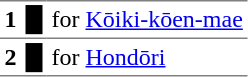<table border="1" cellspacing="0" cellpadding="3" frame="hsides" rules="rows" style="margin-top:.4em; text-align:left">
<tr>
<th>1</th>
<td><span>█</span></td>
<td>for <a href='#'>Kōiki-kōen-mae</a></td>
</tr>
<tr>
<th>2</th>
<td><span>█</span></td>
<td>for <a href='#'>Hondōri</a></td>
</tr>
</table>
